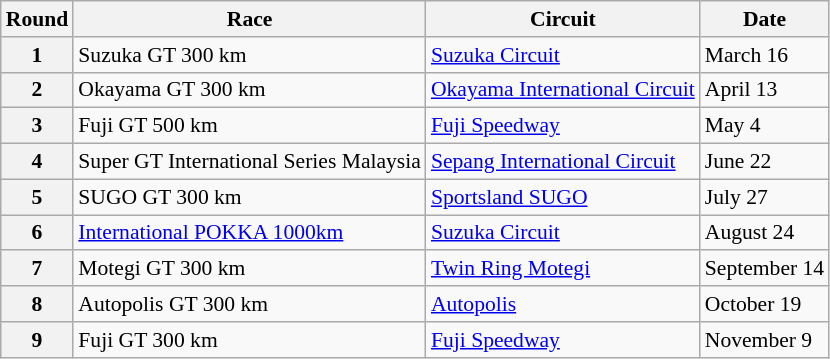<table class="wikitable" style="font-size: 90%">
<tr>
<th>Round</th>
<th>Race</th>
<th>Circuit</th>
<th>Date</th>
</tr>
<tr>
<th>1</th>
<td> Suzuka GT 300 km</td>
<td><a href='#'>Suzuka Circuit</a></td>
<td>March 16</td>
</tr>
<tr>
<th>2</th>
<td> Okayama GT 300 km</td>
<td><a href='#'>Okayama International Circuit</a></td>
<td>April 13</td>
</tr>
<tr>
<th>3</th>
<td> Fuji GT 500 km</td>
<td><a href='#'>Fuji Speedway</a></td>
<td>May 4</td>
</tr>
<tr>
<th>4</th>
<td> Super GT International Series Malaysia</td>
<td><a href='#'>Sepang International Circuit</a></td>
<td>June 22</td>
</tr>
<tr>
<th>5</th>
<td> SUGO GT 300 km</td>
<td><a href='#'>Sportsland SUGO</a></td>
<td>July 27</td>
</tr>
<tr>
<th>6</th>
<td> <a href='#'>International POKKA 1000km</a></td>
<td><a href='#'>Suzuka Circuit</a></td>
<td>August 24</td>
</tr>
<tr>
<th>7</th>
<td> Motegi GT 300 km</td>
<td><a href='#'>Twin Ring Motegi</a></td>
<td>September 14</td>
</tr>
<tr>
<th>8</th>
<td> Autopolis GT 300 km</td>
<td><a href='#'>Autopolis</a></td>
<td>October 19</td>
</tr>
<tr>
<th>9</th>
<td> Fuji GT 300 km</td>
<td><a href='#'>Fuji Speedway</a></td>
<td>November 9</td>
</tr>
</table>
